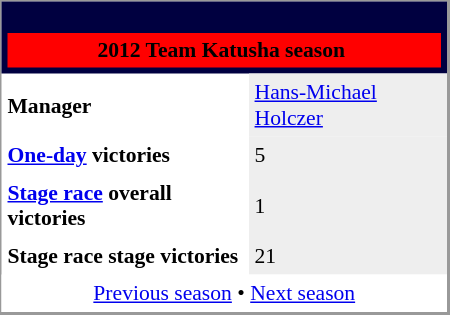<table align="right" cellpadding="4" cellspacing="0" style="margin-left:1em; width:300px; font-size:90%; border:1px solid #999; border-right-width:2px; border-bottom-width:2px; background-color:white;">
<tr>
<th colspan="2" style="background-color:#000040;"><br><table style="background:red;text-align:center;width:100%;">
<tr>
<td style="background:red;" align="center" width="100%"><span> 2012 Team Katusha season</span></td>
<td padding=15px></td>
</tr>
</table>
</th>
</tr>
<tr>
<td><strong>Manager</strong></td>
<td bgcolor=#EEEEEE><a href='#'>Hans-Michael Holczer</a></td>
</tr>
<tr>
<td><strong><a href='#'>One-day</a> victories</strong></td>
<td bgcolor=#EEEEEE>5</td>
</tr>
<tr>
<td><strong><a href='#'>Stage race</a> overall victories</strong></td>
<td bgcolor=#EEEEEE>1</td>
</tr>
<tr>
<td><strong>Stage race stage victories</strong></td>
<td bgcolor=#EEEEEE>21</td>
</tr>
<tr>
<td colspan="2" bgcolor="white" align="center"><a href='#'>Previous season</a> • <a href='#'>Next season</a></td>
</tr>
</table>
